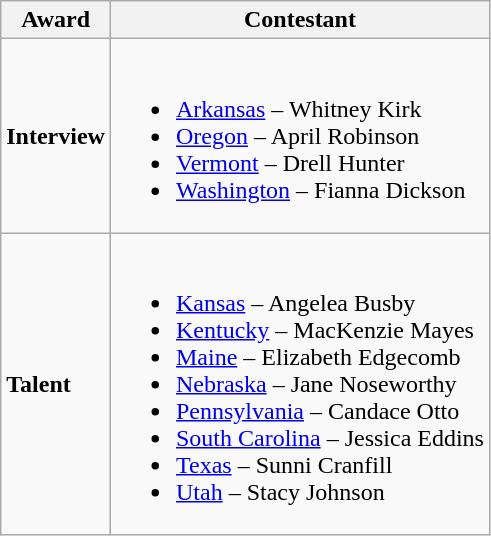<table class="wikitable">
<tr>
<th>Award</th>
<th>Contestant</th>
</tr>
<tr>
<td><strong>Interview</strong></td>
<td><br><ul><li> <a href='#'>Arkansas</a> – Whitney Kirk</li><li> <a href='#'>Oregon</a> – April Robinson</li><li> <a href='#'>Vermont</a> – Drell Hunter</li><li> <a href='#'>Washington</a> – Fianna Dickson</li></ul></td>
</tr>
<tr>
<td><strong>Talent</strong></td>
<td><br><ul><li> <a href='#'>Kansas</a> – Angelea Busby</li><li> <a href='#'>Kentucky</a> – MacKenzie Mayes</li><li> <a href='#'>Maine</a> – Elizabeth Edgecomb</li><li> <a href='#'>Nebraska</a> – Jane Noseworthy</li><li> <a href='#'>Pennsylvania</a> – Candace Otto</li><li> <a href='#'>South Carolina</a> – Jessica Eddins</li><li> <a href='#'>Texas</a> – Sunni Cranfill</li><li> <a href='#'>Utah</a> – Stacy Johnson</li></ul></td>
</tr>
</table>
